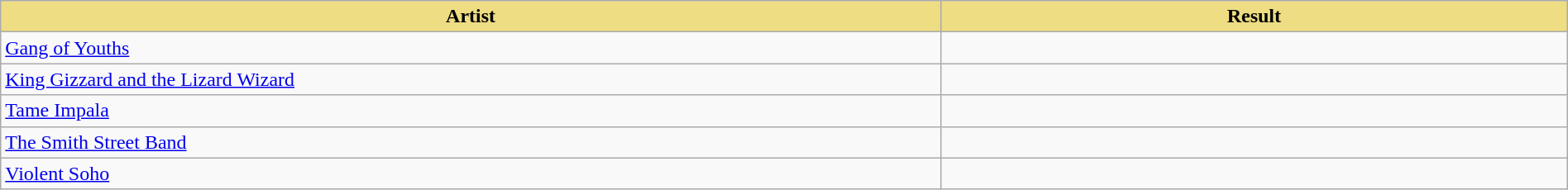<table class="wikitable" width=100%>
<tr>
<th style="width:15%;background:#EEDD82;">Artist</th>
<th style="width:10%;background:#EEDD82;">Result</th>
</tr>
<tr>
<td><a href='#'>Gang of Youths</a></td>
<td></td>
</tr>
<tr>
<td><a href='#'>King Gizzard and the Lizard Wizard</a></td>
<td></td>
</tr>
<tr>
<td><a href='#'>Tame Impala</a></td>
<td></td>
</tr>
<tr>
<td><a href='#'>The Smith Street Band</a></td>
<td></td>
</tr>
<tr>
<td><a href='#'>Violent Soho</a></td>
<td></td>
</tr>
</table>
